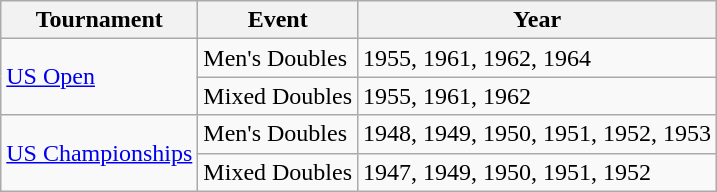<table class="wikitable">
<tr>
<th>Tournament</th>
<th>Event</th>
<th>Year</th>
</tr>
<tr>
<td rowspan=2><a href='#'>US Open</a></td>
<td>Men's Doubles</td>
<td>1955, 1961, 1962, 1964</td>
</tr>
<tr>
<td>Mixed Doubles</td>
<td>1955, 1961, 1962</td>
</tr>
<tr>
<td rowspan=2><a href='#'>US Championships</a></td>
<td>Men's Doubles</td>
<td>1948, 1949, 1950, 1951, 1952, 1953</td>
</tr>
<tr>
<td>Mixed Doubles</td>
<td>1947, 1949, 1950, 1951, 1952</td>
</tr>
</table>
